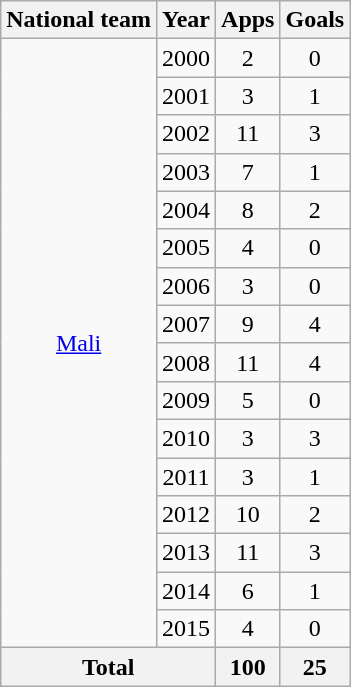<table class="wikitable" style="text-align:center">
<tr>
<th>National team</th>
<th>Year</th>
<th>Apps</th>
<th>Goals</th>
</tr>
<tr>
<td rowspan="16"><a href='#'>Mali</a></td>
<td>2000</td>
<td>2</td>
<td>0</td>
</tr>
<tr>
<td>2001</td>
<td>3</td>
<td>1</td>
</tr>
<tr>
<td>2002</td>
<td>11</td>
<td>3</td>
</tr>
<tr>
<td>2003</td>
<td>7</td>
<td>1</td>
</tr>
<tr>
<td>2004</td>
<td>8</td>
<td>2</td>
</tr>
<tr>
<td>2005</td>
<td>4</td>
<td>0</td>
</tr>
<tr>
<td>2006</td>
<td>3</td>
<td>0</td>
</tr>
<tr>
<td>2007</td>
<td>9</td>
<td>4</td>
</tr>
<tr>
<td>2008</td>
<td>11</td>
<td>4</td>
</tr>
<tr>
<td>2009</td>
<td>5</td>
<td>0</td>
</tr>
<tr>
<td>2010</td>
<td>3</td>
<td>3</td>
</tr>
<tr>
<td>2011</td>
<td>3</td>
<td>1</td>
</tr>
<tr>
<td>2012</td>
<td>10</td>
<td>2</td>
</tr>
<tr>
<td>2013</td>
<td>11</td>
<td>3</td>
</tr>
<tr>
<td>2014</td>
<td>6</td>
<td>1</td>
</tr>
<tr>
<td>2015</td>
<td>4</td>
<td>0</td>
</tr>
<tr>
<th colspan="2">Total</th>
<th>100</th>
<th>25</th>
</tr>
</table>
